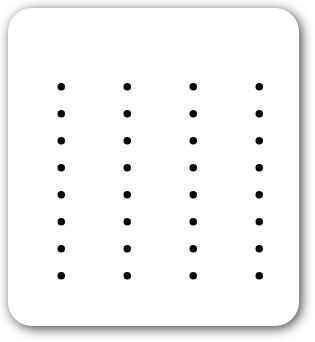<table style=" border-radius:1em; box-shadow: 0.1em 0.1em 0.5em rgba(0,0,0,0.75); background-color: white; border: 1px solid white; padding: 5px;">
<tr style="vertical-align:top;">
<td><br><ul><li></li><li></li><li></li><li></li><li></li><li></li><li></li><li></li></ul></td>
<td valign="top"><br><ul><li></li><li></li><li></li><li></li><li></li><li></li><li></li><li></li></ul></td>
<td valign="top"><br><ul><li></li><li></li><li></li><li></li><li></li><li></li><li></li><li></li></ul></td>
<td valign="top"><br><ul><li></li><li></li><li></li><li></li><li></li><li></li><li></li><li></li></ul></td>
<td></td>
</tr>
</table>
